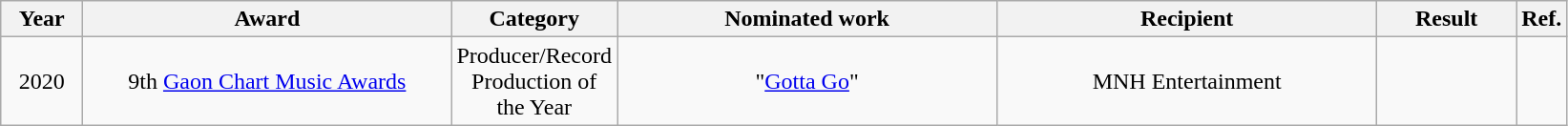<table class="wikitable" style="text-align:center">
<tr>
<th width="50">Year</th>
<th width="250">Award</th>
<th width="50">Category</th>
<th width="258">Nominated work</th>
<th width="258">Recipient</th>
<th width="90">Result</th>
<th>Ref.</th>
</tr>
<tr>
<td rowspan="1">2020</td>
<td>9th <a href='#'>Gaon Chart Music Awards</a></td>
<td>Producer/Record Production of the Year</td>
<td>"<a href='#'>Gotta Go</a>"</td>
<td>MNH Entertainment</td>
<td></td>
<td rowspan="1"></td>
</tr>
</table>
